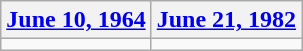<table class=wikitable>
<tr>
<th><a href='#'>June 10, 1964</a></th>
<th><a href='#'>June 21, 1982</a></th>
</tr>
<tr>
<td></td>
<td></td>
</tr>
</table>
